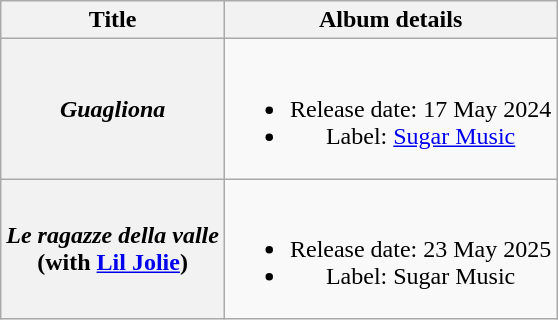<table class="wikitable plainrowheaders" style="text-align:center;">
<tr>
<th scope="col" rowspan="1">Title</th>
<th scope="col" rowspan="1">Album details</th>
</tr>
<tr>
<th scope="row"><em>Guagliona</em></th>
<td><br><ul><li>Release date: 17 May 2024</li><li>Label: <a href='#'>Sugar Music</a></li></ul></td>
</tr>
<tr>
<th scope="row"><em>Le ragazze della valle</em><br>(with <a href='#'>Lil Jolie</a>)</th>
<td><br><ul><li>Release date: 23 May 2025</li><li>Label: Sugar Music</li></ul></td>
</tr>
</table>
